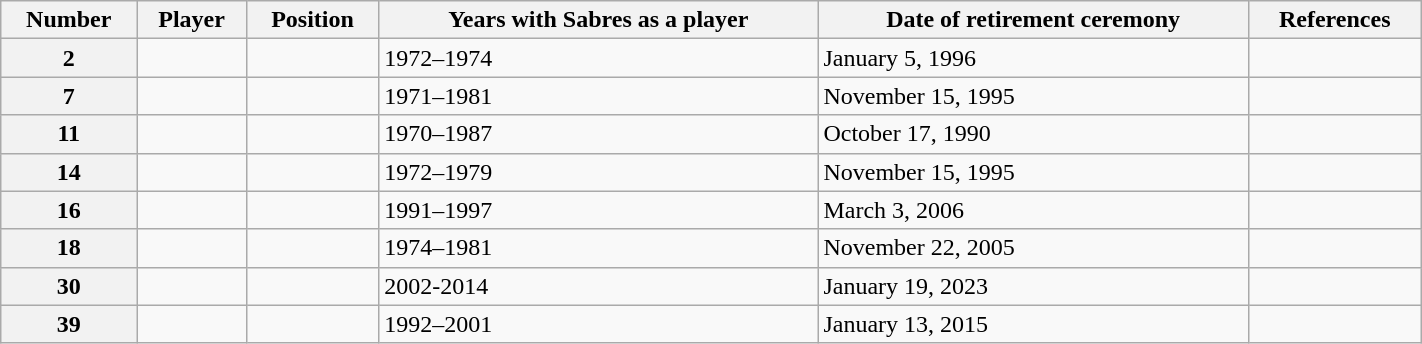<table class="wikitable sortable" width="75%">
<tr>
<th scope="col">Number</th>
<th scope="col">Player</th>
<th scope="col">Position</th>
<th scope="col">Years with Sabres as a player</th>
<th scope="col">Date of retirement ceremony</th>
<th scope="col" class="unsortable">References</th>
</tr>
<tr>
<th scope="row">2</th>
<td></td>
<td></td>
<td>1972–1974</td>
<td>January 5, 1996</td>
<td></td>
</tr>
<tr>
<th scope="row">7</th>
<td></td>
<td></td>
<td>1971–1981</td>
<td>November 15, 1995</td>
<td></td>
</tr>
<tr>
<th scope="row">11</th>
<td></td>
<td></td>
<td>1970–1987</td>
<td>October 17, 1990</td>
<td></td>
</tr>
<tr>
<th scope="row">14</th>
<td></td>
<td></td>
<td>1972–1979</td>
<td>November 15, 1995</td>
<td></td>
</tr>
<tr>
<th scope="row">16</th>
<td></td>
<td></td>
<td>1991–1997</td>
<td>March 3, 2006</td>
<td></td>
</tr>
<tr>
<th scope="row">18</th>
<td></td>
<td></td>
<td>1974–1981</td>
<td>November 22, 2005</td>
<td></td>
</tr>
<tr>
<th scope="row">30</th>
<td></td>
<td></td>
<td>2002-2014</td>
<td>January 19, 2023</td>
<td></td>
</tr>
<tr>
<th scope="row">39</th>
<td></td>
<td></td>
<td>1992–2001</td>
<td>January 13, 2015</td>
<td></td>
</tr>
</table>
